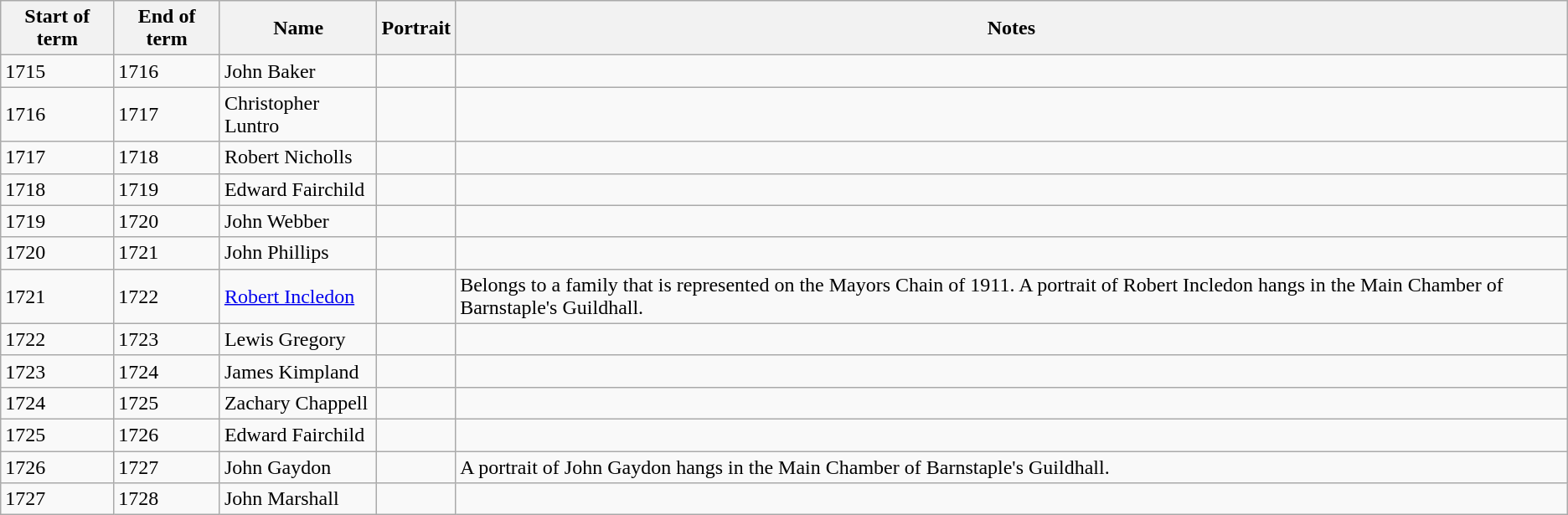<table class="wikitable mw-collapsible mw-collapsed">
<tr>
<th>Start of term</th>
<th>End of term</th>
<th>Name</th>
<th>Portrait</th>
<th>Notes</th>
</tr>
<tr>
<td>1715</td>
<td>1716</td>
<td>John Baker</td>
<td></td>
<td></td>
</tr>
<tr>
<td>1716</td>
<td>1717</td>
<td>Christopher Luntro</td>
<td></td>
<td></td>
</tr>
<tr>
<td>1717</td>
<td>1718</td>
<td>Robert Nicholls</td>
<td></td>
<td></td>
</tr>
<tr>
<td>1718</td>
<td>1719</td>
<td>Edward Fairchild</td>
<td></td>
<td></td>
</tr>
<tr>
<td>1719</td>
<td>1720</td>
<td>John Webber</td>
<td></td>
<td></td>
</tr>
<tr>
<td>1720</td>
<td>1721</td>
<td>John Phillips</td>
<td></td>
<td></td>
</tr>
<tr>
<td>1721</td>
<td>1722</td>
<td><a href='#'>Robert Incledon</a></td>
<td></td>
<td>Belongs to a family that is represented on the Mayors Chain of 1911.  A portrait of Robert Incledon hangs in the Main Chamber of Barnstaple's Guildhall.</td>
</tr>
<tr>
<td>1722</td>
<td>1723</td>
<td>Lewis Gregory</td>
<td></td>
<td></td>
</tr>
<tr>
<td>1723</td>
<td>1724</td>
<td>James Kimpland</td>
<td></td>
<td></td>
</tr>
<tr>
<td>1724</td>
<td>1725</td>
<td>Zachary Chappell</td>
<td></td>
<td></td>
</tr>
<tr>
<td>1725</td>
<td>1726</td>
<td>Edward Fairchild</td>
<td></td>
<td></td>
</tr>
<tr>
<td>1726</td>
<td>1727</td>
<td>John Gaydon</td>
<td></td>
<td>A portrait of John Gaydon hangs in the Main Chamber of Barnstaple's Guildhall.</td>
</tr>
<tr>
<td>1727</td>
<td>1728</td>
<td>John Marshall</td>
<td></td>
<td></td>
</tr>
</table>
